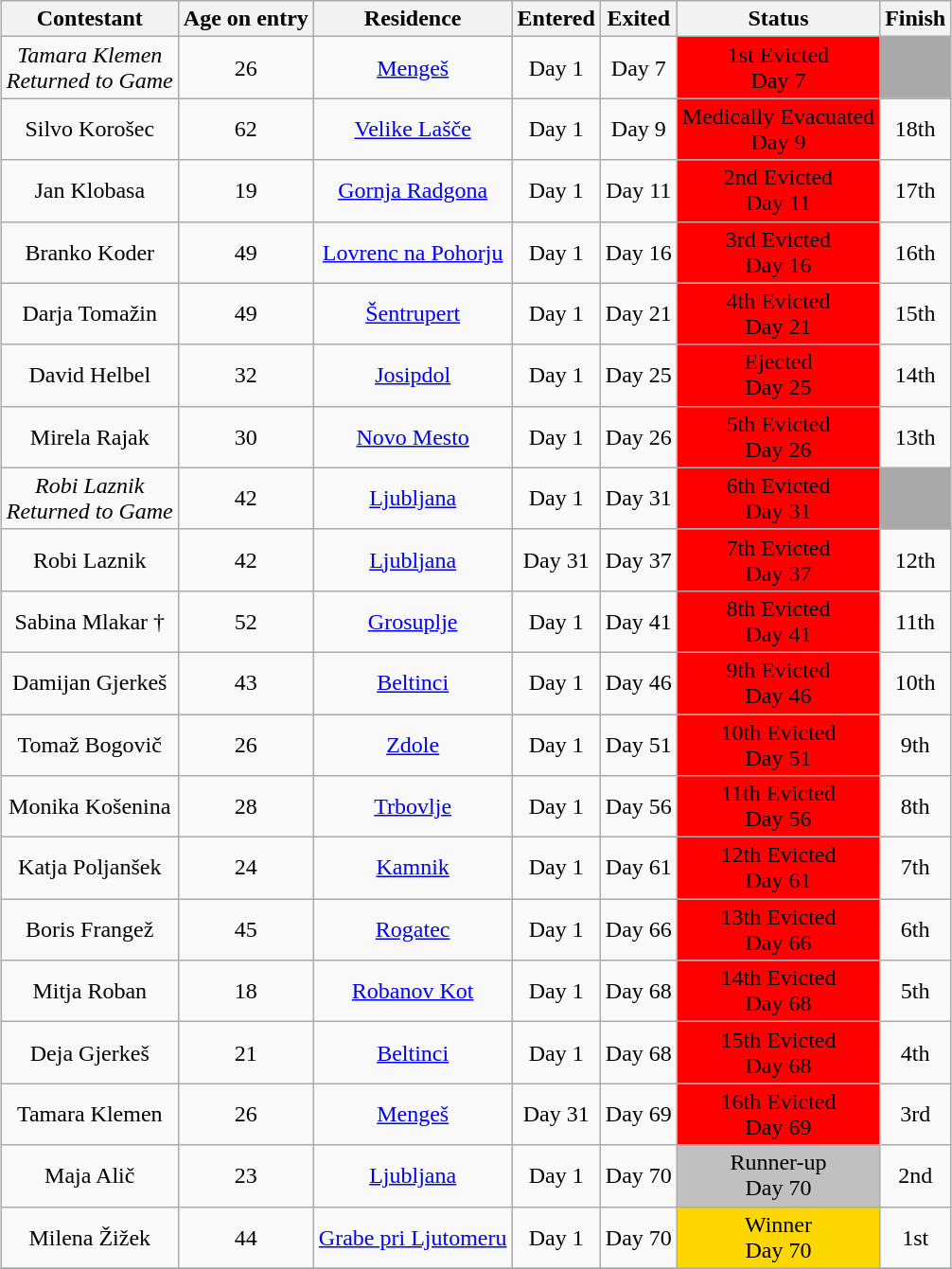<table class="wikitable sortable" style="margin:auto; text-align:center">
<tr>
<th>Contestant</th>
<th>Age on entry</th>
<th>Residence</th>
<th>Entered</th>
<th>Exited</th>
<th>Status</th>
<th>Finish</th>
</tr>
<tr>
<td><em>Tamara Klemen<br>Returned to Game</em></td>
<td>26</td>
<td><a href='#'>Mengeš</a></td>
<td>Day 1</td>
<td>Day 7</td>
<td style="background:#ff0000;">1st Evicted<br>Day 7</td>
<td bgcolor="darkgrey"></td>
</tr>
<tr>
<td>Silvo Korošec</td>
<td>62</td>
<td><a href='#'>Velike Lašče</a></td>
<td>Day 1</td>
<td>Day 9</td>
<td style="background:#ff0000;">Medically Evacuated<br>Day 9</td>
<td>18th</td>
</tr>
<tr>
<td>Jan Klobasa</td>
<td>19</td>
<td><a href='#'>Gornja Radgona</a></td>
<td>Day 1</td>
<td>Day 11</td>
<td style="background:#ff0000;">2nd Evicted<br>Day 11</td>
<td>17th</td>
</tr>
<tr>
<td>Branko Koder</td>
<td>49</td>
<td><a href='#'>Lovrenc na Pohorju</a></td>
<td>Day 1</td>
<td>Day 16</td>
<td style="background:#ff0000;">3rd Evicted<br>Day 16</td>
<td>16th</td>
</tr>
<tr>
<td>Darja Tomažin</td>
<td>49</td>
<td><a href='#'>Šentrupert</a></td>
<td>Day 1</td>
<td>Day 21</td>
<td style="background:#ff0000;">4th Evicted<br>Day 21</td>
<td>15th</td>
</tr>
<tr>
<td>David Helbel</td>
<td>32</td>
<td><a href='#'>Josipdol</a></td>
<td>Day 1</td>
<td>Day 25</td>
<td style="background:#ff0000;">Ejected<br>Day 25</td>
<td>14th</td>
</tr>
<tr>
<td>Mirela Rajak</td>
<td>30</td>
<td><a href='#'>Novo Mesto</a></td>
<td>Day 1</td>
<td>Day 26</td>
<td style="background:#ff0000;">5th Evicted<br>Day 26</td>
<td>13th</td>
</tr>
<tr>
<td><em>Robi Laznik<br>Returned to Game</em></td>
<td>42</td>
<td><a href='#'>Ljubljana</a></td>
<td>Day 1</td>
<td>Day 31</td>
<td style="background:#ff0000;">6th Evicted<br>Day 31</td>
<td bgcolor="darkgrey"></td>
</tr>
<tr>
<td>Robi Laznik</td>
<td>42</td>
<td><a href='#'>Ljubljana</a></td>
<td>Day 31</td>
<td>Day 37</td>
<td style="background:#ff0000;">7th Evicted<br>Day 37</td>
<td>12th</td>
</tr>
<tr>
<td>Sabina Mlakar †</td>
<td>52</td>
<td><a href='#'>Grosuplje</a></td>
<td>Day 1</td>
<td>Day 41</td>
<td style="background:#ff0000;">8th Evicted<br>Day 41</td>
<td>11th</td>
</tr>
<tr>
<td>Damijan Gjerkeš</td>
<td>43</td>
<td><a href='#'>Beltinci</a></td>
<td>Day 1</td>
<td>Day 46</td>
<td style="background:#ff0000;">9th Evicted<br>Day 46</td>
<td>10th</td>
</tr>
<tr>
<td>Tomaž Bogovič</td>
<td>26</td>
<td><a href='#'>Zdole</a></td>
<td>Day 1</td>
<td>Day 51</td>
<td style="background:#ff0000;">10th Evicted<br>Day 51</td>
<td>9th</td>
</tr>
<tr>
<td>Monika Košenina</td>
<td>28</td>
<td><a href='#'>Trbovlje</a></td>
<td>Day 1</td>
<td>Day 56</td>
<td style="background:#ff0000;">11th Evicted<br>Day 56</td>
<td>8th</td>
</tr>
<tr>
<td>Katja Poljanšek</td>
<td>24</td>
<td><a href='#'>Kamnik</a></td>
<td>Day 1</td>
<td>Day 61</td>
<td style="background:#ff0000;">12th Evicted<br>Day 61</td>
<td>7th</td>
</tr>
<tr>
<td>Boris Frangež</td>
<td>45</td>
<td><a href='#'>Rogatec</a></td>
<td>Day 1</td>
<td>Day 66</td>
<td style="background:#ff0000;">13th Evicted<br>Day 66</td>
<td>6th</td>
</tr>
<tr>
<td>Mitja Roban</td>
<td>18</td>
<td><a href='#'>Robanov Kot</a></td>
<td>Day 1</td>
<td>Day 68</td>
<td style="background:#ff0000;">14th Evicted<br>Day 68</td>
<td>5th</td>
</tr>
<tr>
<td>Deja Gjerkeš</td>
<td>21</td>
<td><a href='#'>Beltinci</a></td>
<td>Day 1</td>
<td>Day 68</td>
<td style="background:#ff0000;">15th Evicted<br>Day 68</td>
<td>4th</td>
</tr>
<tr>
<td>Tamara Klemen</td>
<td>26</td>
<td><a href='#'>Mengeš</a></td>
<td>Day 31</td>
<td>Day 69</td>
<td style="background:#ff0000;">16th Evicted<br>Day 69</td>
<td>3rd</td>
</tr>
<tr>
<td>Maja Alič</td>
<td>23</td>
<td><a href='#'>Ljubljana</a></td>
<td>Day 1</td>
<td>Day 70</td>
<td style="background:silver;">Runner-up<br>Day 70</td>
<td>2nd</td>
</tr>
<tr>
<td>Milena Žižek</td>
<td>44</td>
<td><a href='#'>Grabe pri Ljutomeru</a></td>
<td>Day 1</td>
<td>Day 70</td>
<td style="background:gold;">Winner<br>Day 70</td>
<td>1st</td>
</tr>
<tr>
</tr>
</table>
